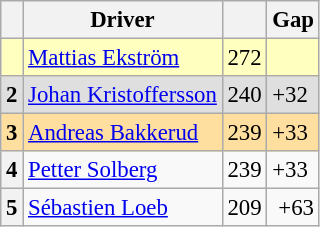<table class="wikitable" style="font-size: 95%;">
<tr>
<th></th>
<th>Driver</th>
<th></th>
<th>Gap</th>
</tr>
<tr>
<th style="background:#ffffbf;"></th>
<td style="background:#ffffbf;"> <a href='#'>Mattias Ekström</a></td>
<td style="background:#ffffbf;">272</td>
<td style="background:#ffffbf;"></td>
</tr>
<tr>
<th style="background:#dfdfdf;">2</th>
<td style="background:#dfdfdf;"> <a href='#'>Johan Kristoffersson</a></td>
<td style="background:#dfdfdf;">240</td>
<td style="background:#dfdfdf;">+32</td>
</tr>
<tr>
<th style="background:#ffdf9f;">3</th>
<td style="background:#ffdf9f;"> <a href='#'>Andreas Bakkerud</a></td>
<td style="background:#ffdf9f;">239</td>
<td style="background:#ffdf9f;">+33</td>
</tr>
<tr>
<th>4</th>
<td> <a href='#'>Petter Solberg</a></td>
<td>239</td>
<td>+33</td>
</tr>
<tr>
<th>5</th>
<td> <a href='#'>Sébastien Loeb</a></td>
<td align="right">209</td>
<td align="right">+63</td>
</tr>
</table>
